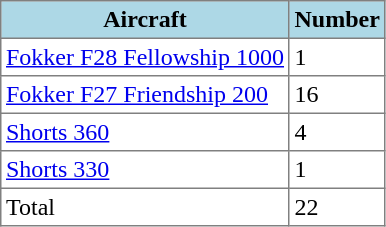<table class="toccolours" border="1" cellpadding="3" style="border-collapse:collapse">
<tr bgcolor=lightblue>
<th>Aircraft</th>
<th>Number</th>
</tr>
<tr>
<td><a href='#'>Fokker F28 Fellowship 1000</a></td>
<td>1</td>
</tr>
<tr>
<td><a href='#'>Fokker F27 Friendship 200</a></td>
<td>16</td>
</tr>
<tr>
<td><a href='#'>Shorts 360</a></td>
<td>4</td>
</tr>
<tr>
<td><a href='#'>Shorts 330</a></td>
<td>1</td>
</tr>
<tr>
<td>Total</td>
<td>22</td>
</tr>
</table>
